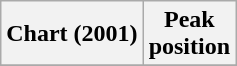<table class="wikitable plainrowheaders" style="text-align:center">
<tr>
<th scope="col">Chart (2001)</th>
<th scope="col">Peak<br>position</th>
</tr>
<tr>
</tr>
</table>
